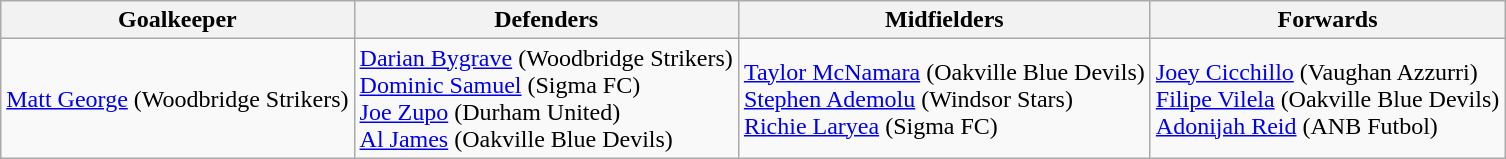<table class="wikitable">
<tr>
<th>Goalkeeper</th>
<th>Defenders</th>
<th>Midfielders</th>
<th>Forwards</th>
</tr>
<tr>
<td><a href='#'>Matt George</a> (Woodbridge Strikers)</td>
<td><a href='#'>Darian Bygrave</a> (Woodbridge Strikers)<br><a href='#'>Dominic Samuel</a> (Sigma FC)<br><a href='#'>Joe Zupo</a> (Durham United)<br><a href='#'>Al James</a> (Oakville Blue Devils)</td>
<td><a href='#'>Taylor McNamara</a> (Oakville Blue Devils)<br><a href='#'>Stephen Ademolu</a> (Windsor Stars)<br><a href='#'>Richie Laryea</a> (Sigma FC)</td>
<td><a href='#'>Joey Cicchillo</a> (Vaughan Azzurri)<br><a href='#'>Filipe Vilela</a> (Oakville Blue Devils)<br><a href='#'>Adonijah Reid</a> (ANB Futbol)</td>
</tr>
</table>
